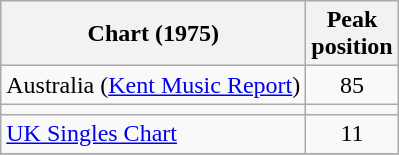<table class="wikitable sortable">
<tr>
<th>Chart (1975)</th>
<th>Peak<br>position</th>
</tr>
<tr>
<td>Australia (<a href='#'>Kent Music Report</a>)</td>
<td style="text-align:center;">85</td>
</tr>
<tr>
<td></td>
</tr>
<tr>
<td><a href='#'>UK Singles Chart</a></td>
<td style="text-align:center;">11</td>
</tr>
<tr>
</tr>
</table>
